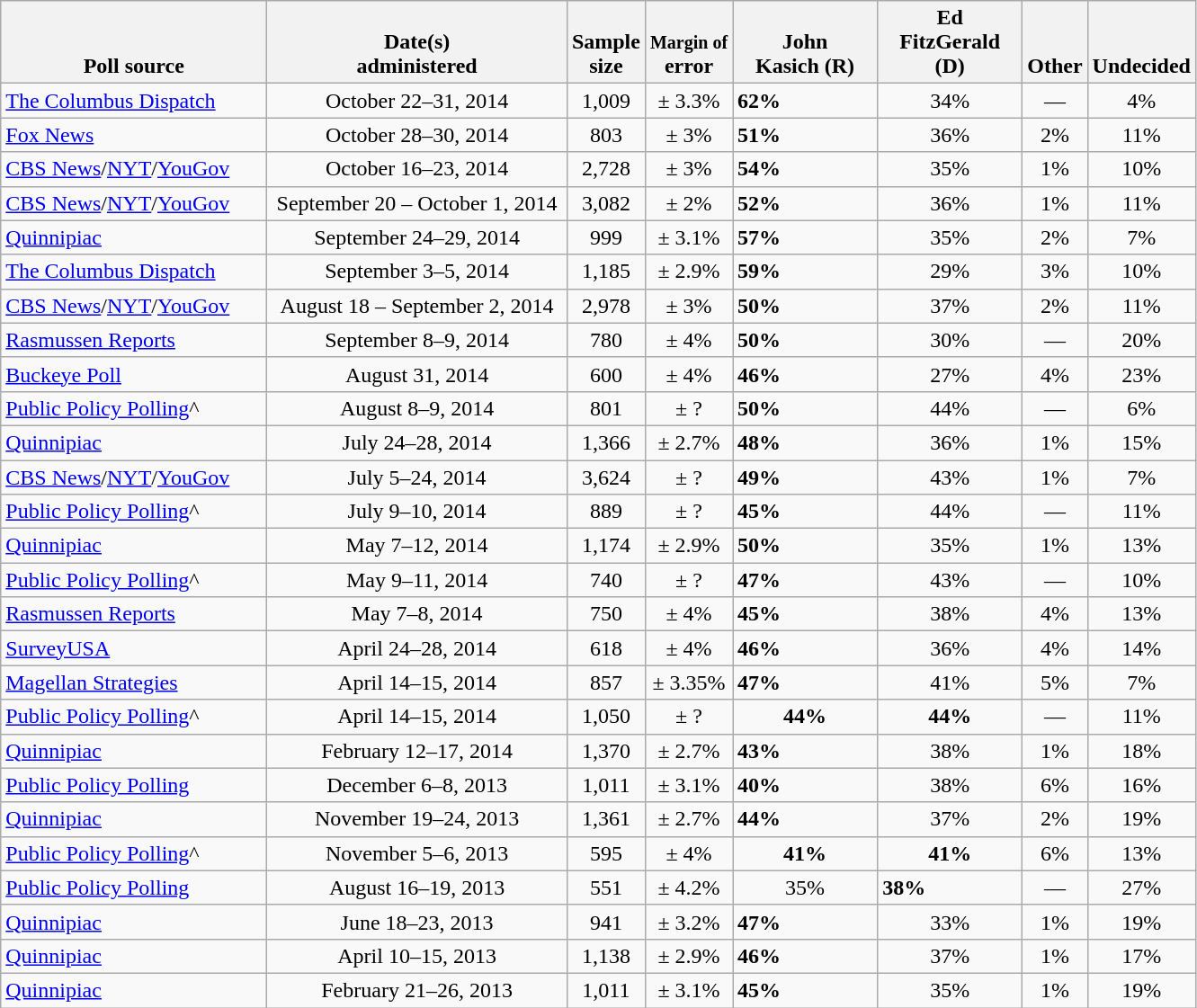<table class="wikitable">
<tr valign= bottom>
<th style="width:190px;">Poll source</th>
<th style="width:215px;">Date(s)<br>administered</th>
<th class=small>Sample<br>size</th>
<th><small>Margin of</small><br>error</th>
<th style="width:100px;">John<br>Kasich (R)</th>
<th style="width:100px;">Ed<br>FitzGerald (D)</th>
<th>Other</th>
<th>Undecided</th>
</tr>
<tr>
<td><a href='#'>The Columbus Dispatch</a></td>
<td align=center>October 22–31, 2014</td>
<td align=center>1,009</td>
<td align=center>± 3.3%</td>
<td><strong>62%</strong></td>
<td align=center>34%</td>
<td align=center>—</td>
<td align=center>4%</td>
</tr>
<tr>
<td><a href='#'>Fox News</a></td>
<td align=center>October 28–30, 2014</td>
<td align=center>803</td>
<td align=center>± 3%</td>
<td><strong>51%</strong></td>
<td align=center>36%</td>
<td align=center>2%</td>
<td align=center>11%</td>
</tr>
<tr>
<td><a href='#'>CBS News</a>/<a href='#'>NYT</a>/<a href='#'>YouGov</a></td>
<td align=center>October 16–23, 2014</td>
<td align=center>2,728</td>
<td align=center>± 3%</td>
<td><strong>54%</strong></td>
<td align=center>35%</td>
<td align=center>1%</td>
<td align=center>10%</td>
</tr>
<tr>
<td><a href='#'>CBS News</a>/<a href='#'>NYT</a>/<a href='#'>YouGov</a></td>
<td align=center>September 20 – October 1, 2014</td>
<td align=center>3,082</td>
<td align=center>± 2%</td>
<td><strong>52%</strong></td>
<td align=center>36%</td>
<td align=center>1%</td>
<td align=center>11%</td>
</tr>
<tr>
<td><a href='#'>Quinnipiac</a></td>
<td align=center>September 24–29, 2014</td>
<td align=center>999</td>
<td align=center>± 3.1%</td>
<td><strong>57%</strong></td>
<td align=center>35%</td>
<td align=center>2%</td>
<td align=center>7%</td>
</tr>
<tr>
<td><a href='#'>The Columbus Dispatch</a></td>
<td align=center>September 3–5, 2014</td>
<td align=center>1,185</td>
<td align=center>± 2.9%</td>
<td><strong>59%</strong></td>
<td align=center>29%</td>
<td align=center>3%</td>
<td align=center>10%</td>
</tr>
<tr>
<td><a href='#'>CBS News</a>/<a href='#'>NYT</a>/<a href='#'>YouGov</a></td>
<td align=center>August 18 – September 2, 2014</td>
<td align=center>2,978</td>
<td align=center>± 3%</td>
<td><strong>50%</strong></td>
<td align=center>37%</td>
<td align=center>2%</td>
<td align=center>11%</td>
</tr>
<tr>
<td><a href='#'>Rasmussen Reports</a></td>
<td align=center>September 8–9, 2014</td>
<td align=center>780</td>
<td align=center>± 4%</td>
<td><strong>50%</strong></td>
<td align=center>30%</td>
<td align=center>—</td>
<td align=center>20%</td>
</tr>
<tr>
<td><a href='#'>Buckeye Poll</a></td>
<td align=center>August 31, 2014</td>
<td align=center>600</td>
<td align=center>± 4%</td>
<td><strong>46%</strong></td>
<td align=center>27%</td>
<td align=center>4%</td>
<td align=center>23%</td>
</tr>
<tr>
<td><a href='#'>Public Policy Polling</a>^</td>
<td align=center>August 8–9, 2014</td>
<td align=center>801</td>
<td align=center>± ?</td>
<td><strong>50%</strong></td>
<td align=center>44%</td>
<td align=center>—</td>
<td align=center>6%</td>
</tr>
<tr>
<td><a href='#'>Quinnipiac</a></td>
<td align=center>July 24–28, 2014</td>
<td align=center>1,366</td>
<td align=center>± 2.7%</td>
<td><strong>48%</strong></td>
<td align=center>36%</td>
<td align=center>1%</td>
<td align=center>15%</td>
</tr>
<tr>
<td><a href='#'>CBS News</a>/<a href='#'>NYT</a>/<a href='#'>YouGov</a></td>
<td align=center>July 5–24, 2014</td>
<td align=center>3,624</td>
<td align=center>± ?</td>
<td><strong>49%</strong></td>
<td align=center>43%</td>
<td align=center>1%</td>
<td align=center>7%</td>
</tr>
<tr>
<td><a href='#'>Public Policy Polling</a>^</td>
<td align=center>July 9–10, 2014</td>
<td align=center>889</td>
<td align=center>± ?</td>
<td><strong>45%</strong></td>
<td align=center>44%</td>
<td align=center>—</td>
<td align=center>11%</td>
</tr>
<tr>
<td><a href='#'>Quinnipiac</a></td>
<td align=center>May 7–12, 2014</td>
<td align=center>1,174</td>
<td align=center>± 2.9%</td>
<td><strong>50%</strong></td>
<td align=center>35%</td>
<td align=center>1%</td>
<td align=center>13%</td>
</tr>
<tr>
<td><a href='#'>Public Policy Polling</a>^</td>
<td align=center>May 9–11, 2014</td>
<td align=center>740</td>
<td align=center>± ?</td>
<td><strong>47%</strong></td>
<td align=center>43%</td>
<td align=center>—</td>
<td align=center>10%</td>
</tr>
<tr>
<td><a href='#'>Rasmussen Reports</a></td>
<td align=center>May 7–8, 2014</td>
<td align=center>750</td>
<td align=center>± 4%</td>
<td><strong>45%</strong></td>
<td align=center>38%</td>
<td align=center>4%</td>
<td align=center>13%</td>
</tr>
<tr>
<td><a href='#'>SurveyUSA</a></td>
<td align=center>April 24–28, 2014</td>
<td align=center>618</td>
<td align=center>± 4%</td>
<td><strong>46%</strong></td>
<td align=center>36%</td>
<td align=center>4%</td>
<td align=center>14%</td>
</tr>
<tr>
<td><a href='#'>Magellan Strategies</a></td>
<td align=center>April 14–15, 2014</td>
<td align=center>857</td>
<td align=center>± 3.35%</td>
<td><strong>47%</strong></td>
<td align=center>41%</td>
<td align=center>5%</td>
<td align=center>7%</td>
</tr>
<tr>
<td><a href='#'>Public Policy Polling</a>^</td>
<td align=center>April 14–15, 2014</td>
<td align=center>1,050</td>
<td align=center>± ?</td>
<td align=center><strong>44%</strong></td>
<td align=center><strong>44%</strong></td>
<td align=center>—</td>
<td align=center>11%</td>
</tr>
<tr>
<td><a href='#'>Quinnipiac</a></td>
<td align=center>February 12–17, 2014</td>
<td align=center>1,370</td>
<td align=center>± 2.7%</td>
<td><strong>43%</strong></td>
<td align=center>38%</td>
<td align=center>1%</td>
<td align=center>18%</td>
</tr>
<tr>
<td><a href='#'>Public Policy Polling</a></td>
<td align=center>December 6–8, 2013</td>
<td align=center>1,011</td>
<td align=center>± 3.1%</td>
<td><strong>40%</strong></td>
<td align=center>38%</td>
<td align=center>6%</td>
<td align=center>16%</td>
</tr>
<tr>
<td><a href='#'>Quinnipiac</a></td>
<td align=center>November 19–24, 2013</td>
<td align=center>1,361</td>
<td align=center>± 2.7%</td>
<td><strong>44%</strong></td>
<td align=center>37%</td>
<td align=center>2%</td>
<td align=center>19%</td>
</tr>
<tr>
<td><a href='#'>Public Policy Polling</a>^</td>
<td align=center>November 5–6, 2013</td>
<td align=center>595</td>
<td align=center>± 4%</td>
<td align=center><strong>41%</strong></td>
<td align=center><strong>41%</strong></td>
<td align=center>6%</td>
<td align=center>13%</td>
</tr>
<tr>
<td><a href='#'>Public Policy Polling</a></td>
<td align=center>August 16–19, 2013</td>
<td align=center>551</td>
<td align=center>± 4.2%</td>
<td align=center>35%</td>
<td><strong>38%</strong></td>
<td align=center>—</td>
<td align=center>27%</td>
</tr>
<tr>
<td><a href='#'>Quinnipiac</a></td>
<td align=center>June 18–23, 2013</td>
<td align=center>941</td>
<td align=center>± 3.2%</td>
<td><strong>47%</strong></td>
<td align=center>33%</td>
<td align=center>1%</td>
<td align=center>19%</td>
</tr>
<tr>
<td><a href='#'>Quinnipiac</a></td>
<td align=center>April 10–15, 2013</td>
<td align=center>1,138</td>
<td align=center>± 2.9%</td>
<td><strong>46%</strong></td>
<td align=center>37%</td>
<td align=center>1%</td>
<td align=center>17%</td>
</tr>
<tr>
<td><a href='#'>Quinnipiac</a></td>
<td align=center>February 21–26, 2013</td>
<td align=center>1,011</td>
<td align=center>± 3.1%</td>
<td><strong>45%</strong></td>
<td align=center>35%</td>
<td align=center>1%</td>
<td align=center>19%</td>
</tr>
</table>
